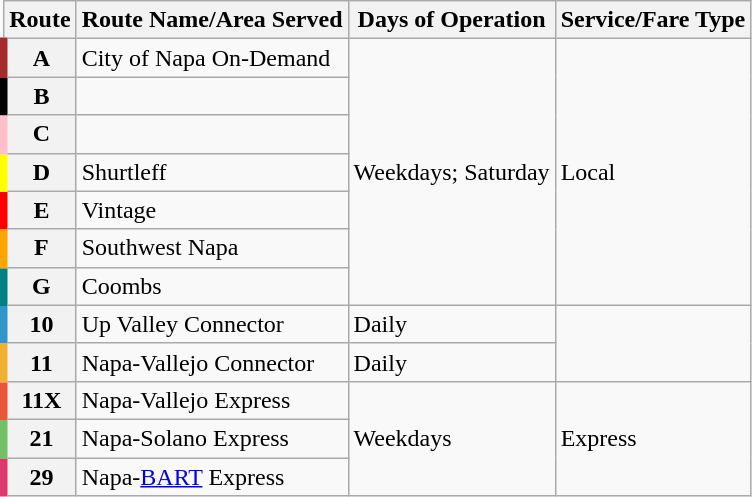<table class="wikitable">
<tr>
<th>Route</th>
<th>Route Name/Area Served</th>
<th>Days of Operation</th>
<th>Service/Fare Type</th>
</tr>
<tr>
<th style="border-left: brown solid 5px;">A</th>
<td>City of Napa On-Demand</td>
<td rowspan="7">Weekdays; Saturday</td>
<td rowspan="7">Local</td>
</tr>
<tr>
<th style="border-left: black solid 5px;">B</th>
<td></td>
</tr>
<tr>
<th style="border-left: pink solid 5px;">C</th>
<td></td>
</tr>
<tr>
<th style="border-left: yellow solid 5px;">D</th>
<td Shelter>Shurtleff</td>
</tr>
<tr>
<th style="border-left: red solid 5px;">E</th>
<td>Vintage</td>
</tr>
<tr>
<th style="border-left: orange solid 5px;">F</th>
<td>Southwest Napa</td>
</tr>
<tr>
<th style="border-left: teal solid 5px;">G</th>
<td>Coombs</td>
</tr>
<tr>
<th style="border-left: #3195C9 solid 5px;">10</th>
<td>Up Valley Connector</td>
<td>Daily</td>
</tr>
<tr>
<th style="border-left: #F2B030 solid 5px;">11</th>
<td>Napa-Vallejo Connector</td>
<td>Daily</td>
</tr>
<tr>
<th style="border-left: #EB563B solid 5px;">11X</th>
<td>Napa-Vallejo Express</td>
<td rowspan="3">Weekdays</td>
<td rowspan="3">Express</td>
</tr>
<tr>
<th style="border-left: #74C067 solid 5px;">21</th>
<td>Napa-Solano Express</td>
</tr>
<tr>
<th style="border-left: #DE386E solid 5px;">29</th>
<td>Napa-<a href='#'>BART</a> Express</td>
</tr>
</table>
